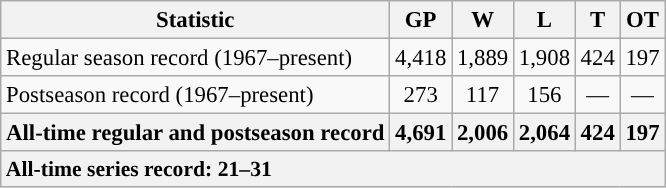<table class="wikitable" style="text-align:center; font-size:95%">
<tr>
<th>Statistic</th>
<th>GP</th>
<th>W</th>
<th>L</th>
<th>T</th>
<th>OT</th>
</tr>
<tr>
<td style="text-align:left;">Regular season record (1967–present)</td>
<td>4,418</td>
<td>1,889</td>
<td>1,908</td>
<td>424</td>
<td>197</td>
</tr>
<tr>
<td style="text-align:left;">Postseason record (1967–present)</td>
<td>273</td>
<td>117</td>
<td>156</td>
<td>—</td>
<td>—</td>
</tr>
<tr>
<th style="text-align:left;">All-time regular and postseason record</th>
<th>4,691</th>
<th>2,006</th>
<th>2,064</th>
<th>424</th>
<th>197</th>
</tr>
<tr>
<th colspan="6" style="text-align:left; font-size:95%">All-time series record: 21–31</th>
</tr>
</table>
